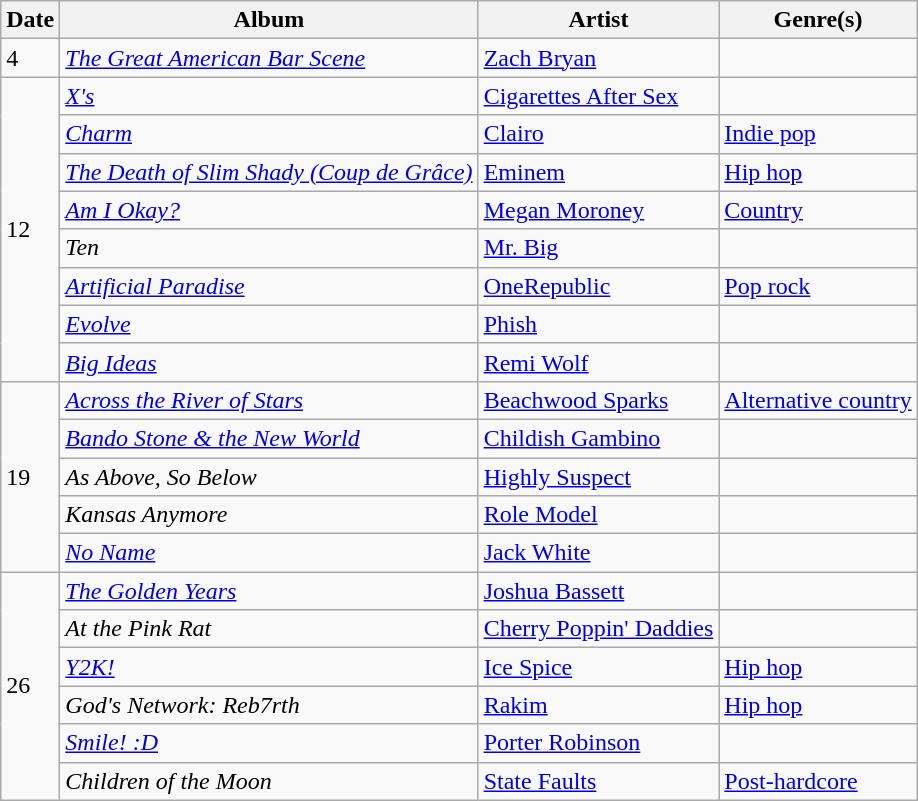<table class="wikitable">
<tr>
<th>Date</th>
<th>Album</th>
<th>Artist</th>
<th>Genre(s)</th>
</tr>
<tr>
<td>4</td>
<td><em><a href='#'>The Great American Bar Scene</a></em></td>
<td><a href='#'>Zach Bryan</a></td>
<td></td>
</tr>
<tr>
<td rowspan="8">12</td>
<td><em><a href='#'>X's</a></em></td>
<td><a href='#'>Cigarettes After Sex</a></td>
<td></td>
</tr>
<tr>
<td><em><a href='#'>Charm</a></em></td>
<td><a href='#'>Clairo</a></td>
<td><a href='#'>Indie pop</a></td>
</tr>
<tr>
<td><em><a href='#'>The Death of Slim Shady (Coup de Grâce)</a></em></td>
<td><a href='#'>Eminem</a></td>
<td><a href='#'>Hip hop</a></td>
</tr>
<tr>
<td><em><a href='#'>Am I Okay?</a></em></td>
<td><a href='#'>Megan Moroney</a></td>
<td><a href='#'>Country</a></td>
</tr>
<tr>
<td><em>Ten</em></td>
<td><a href='#'>Mr. Big</a></td>
<td></td>
</tr>
<tr>
<td><em><a href='#'>Artificial Paradise</a></em></td>
<td><a href='#'>OneRepublic</a></td>
<td><a href='#'>Pop rock</a></td>
</tr>
<tr>
<td><em><a href='#'>Evolve</a></em></td>
<td><a href='#'>Phish</a></td>
<td></td>
</tr>
<tr>
<td><em><a href='#'>Big Ideas</a></em></td>
<td><a href='#'>Remi Wolf</a></td>
<td></td>
</tr>
<tr>
<td rowspan="5">19</td>
<td><em><a href='#'>Across the River of Stars</a></em></td>
<td><a href='#'>Beachwood Sparks</a></td>
<td><a href='#'>Alternative country</a></td>
</tr>
<tr>
<td><em><a href='#'>Bando Stone & the New World</a></em></td>
<td><a href='#'>Childish Gambino</a></td>
<td></td>
</tr>
<tr>
<td><em>As Above, So Below</em></td>
<td><a href='#'>Highly Suspect</a></td>
<td></td>
</tr>
<tr>
<td><em>Kansas Anymore</em></td>
<td><a href='#'>Role Model</a></td>
<td></td>
</tr>
<tr>
<td><em><a href='#'>No Name</a></em></td>
<td><a href='#'>Jack White</a></td>
<td></td>
</tr>
<tr>
<td rowspan="6">26</td>
<td><em><a href='#'>The Golden Years</a></em></td>
<td><a href='#'>Joshua Bassett</a></td>
<td></td>
</tr>
<tr>
<td><em>At the Pink Rat</em></td>
<td><a href='#'>Cherry Poppin' Daddies</a></td>
<td></td>
</tr>
<tr>
<td><em><a href='#'>Y2K!</a></em></td>
<td><a href='#'>Ice Spice</a></td>
<td><a href='#'>Hip hop</a></td>
</tr>
<tr>
<td><em>God's Network: Reb7rth</em></td>
<td><a href='#'>Rakim</a></td>
<td><a href='#'>Hip hop</a></td>
</tr>
<tr>
<td><em><a href='#'>Smile! :D</a></em></td>
<td><a href='#'>Porter Robinson</a></td>
<td></td>
</tr>
<tr>
<td><em>Children of the Moon</em></td>
<td><a href='#'>State Faults</a></td>
<td><a href='#'>Post-hardcore</a></td>
</tr>
</table>
